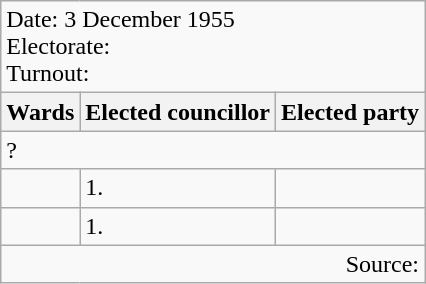<table class=wikitable>
<tr>
<td colspan=3>Date: 3 December 1955<br>Electorate: <br>Turnout:</td>
</tr>
<tr>
<th>Wards</th>
<th>Elected councillor</th>
<th>Elected party</th>
</tr>
<tr>
<td colspan=3>? </td>
</tr>
<tr>
<td></td>
<td>1.</td>
<td></td>
</tr>
<tr>
<td></td>
<td>1.</td>
<td></td>
</tr>
<tr>
<td colspan="3" style="text-align:right;">Source: </td>
</tr>
</table>
